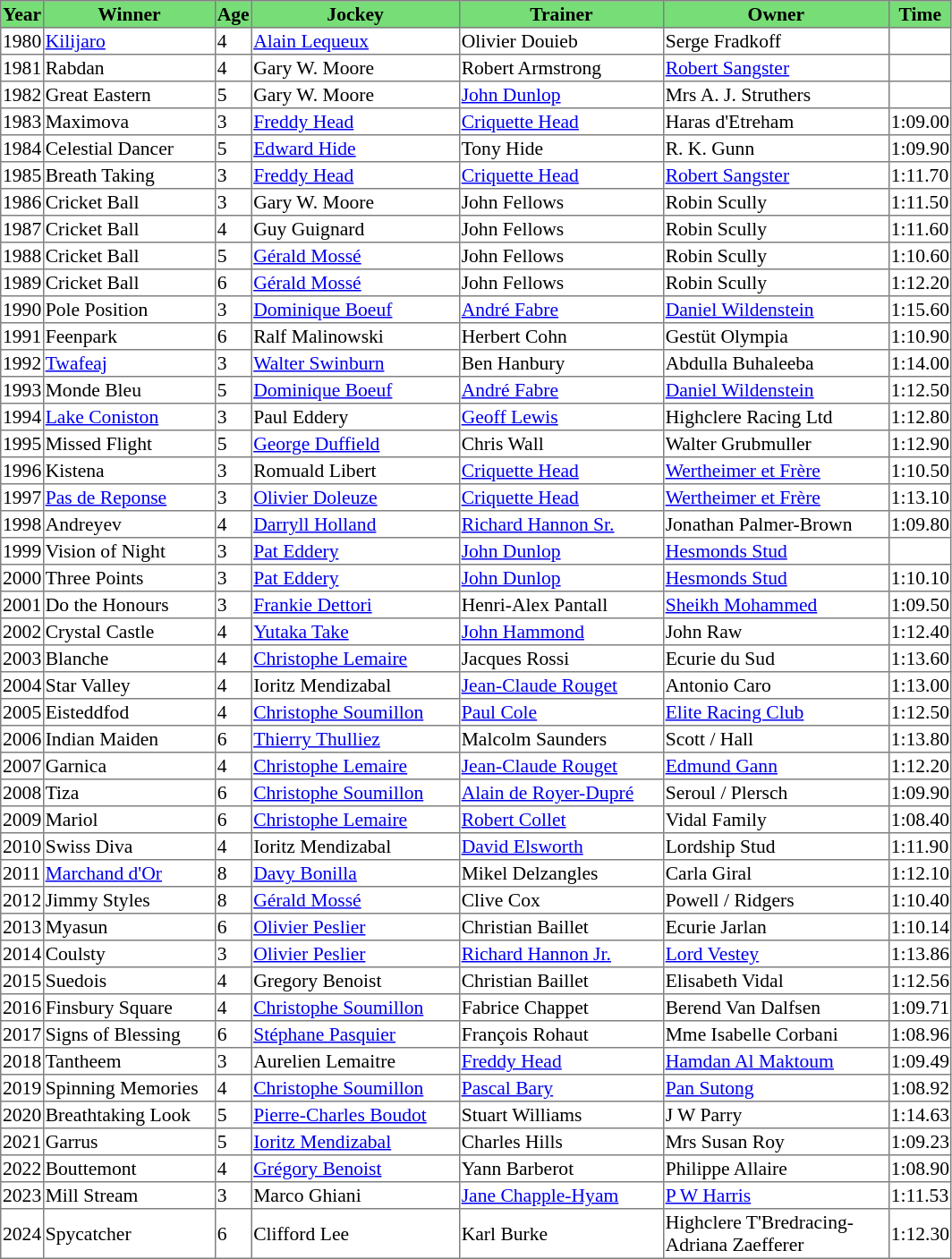<table class = "sortable" | border="1" style="border-collapse: collapse; font-size:90%">
<tr bgcolor="#77dd77" align="center">
<th>Year</th>
<th>Winner</th>
<th>Age</th>
<th>Jockey</th>
<th>Trainer</th>
<th>Owner</th>
<th>Time</th>
</tr>
<tr>
<td>1980</td>
<td width=125px><a href='#'>Kilijaro</a></td>
<td>4</td>
<td width=152px><a href='#'>Alain Lequeux</a></td>
<td width=149px>Olivier Douieb</td>
<td width=165px>Serge Fradkoff</td>
<td></td>
</tr>
<tr>
<td>1981</td>
<td>Rabdan</td>
<td>4</td>
<td>Gary W. Moore</td>
<td>Robert Armstrong</td>
<td><a href='#'>Robert Sangster</a></td>
<td></td>
</tr>
<tr>
<td>1982</td>
<td>Great Eastern</td>
<td>5</td>
<td>Gary W. Moore</td>
<td><a href='#'>John Dunlop</a></td>
<td>Mrs A. J. Struthers</td>
<td></td>
</tr>
<tr>
<td>1983</td>
<td>Maximova</td>
<td>3</td>
<td><a href='#'>Freddy Head</a></td>
<td><a href='#'>Criquette Head</a></td>
<td>Haras d'Etreham</td>
<td>1:09.00</td>
</tr>
<tr>
<td>1984</td>
<td>Celestial Dancer</td>
<td>5</td>
<td><a href='#'>Edward Hide</a></td>
<td>Tony Hide</td>
<td>R. K. Gunn</td>
<td>1:09.90</td>
</tr>
<tr>
<td>1985</td>
<td>Breath Taking</td>
<td>3</td>
<td><a href='#'>Freddy Head</a></td>
<td><a href='#'>Criquette Head</a></td>
<td><a href='#'>Robert Sangster</a></td>
<td>1:11.70</td>
</tr>
<tr>
<td>1986</td>
<td>Cricket Ball</td>
<td>3</td>
<td>Gary W. Moore</td>
<td>John Fellows</td>
<td>Robin Scully</td>
<td>1:11.50</td>
</tr>
<tr>
<td>1987</td>
<td>Cricket Ball</td>
<td>4</td>
<td>Guy Guignard</td>
<td>John Fellows</td>
<td>Robin Scully</td>
<td>1:11.60</td>
</tr>
<tr>
<td>1988</td>
<td>Cricket Ball</td>
<td>5</td>
<td><a href='#'>Gérald Mossé</a></td>
<td>John Fellows</td>
<td>Robin Scully</td>
<td>1:10.60</td>
</tr>
<tr>
<td>1989</td>
<td>Cricket Ball</td>
<td>6</td>
<td><a href='#'>Gérald Mossé</a></td>
<td>John Fellows</td>
<td>Robin Scully</td>
<td>1:12.20</td>
</tr>
<tr>
<td>1990</td>
<td>Pole Position</td>
<td>3</td>
<td><a href='#'>Dominique Boeuf</a></td>
<td><a href='#'>André Fabre</a></td>
<td><a href='#'>Daniel Wildenstein</a></td>
<td>1:15.60</td>
</tr>
<tr>
<td>1991</td>
<td>Feenpark</td>
<td>6</td>
<td>Ralf Malinowski</td>
<td>Herbert Cohn</td>
<td>Gestüt Olympia</td>
<td>1:10.90</td>
</tr>
<tr>
<td>1992</td>
<td><a href='#'>Twafeaj</a></td>
<td>3</td>
<td><a href='#'>Walter Swinburn</a></td>
<td>Ben Hanbury</td>
<td>Abdulla Buhaleeba</td>
<td>1:14.00</td>
</tr>
<tr>
<td>1993</td>
<td>Monde Bleu</td>
<td>5</td>
<td><a href='#'>Dominique Boeuf</a></td>
<td><a href='#'>André Fabre</a></td>
<td><a href='#'>Daniel Wildenstein</a></td>
<td>1:12.50</td>
</tr>
<tr>
<td>1994</td>
<td><a href='#'>Lake Coniston</a></td>
<td>3</td>
<td>Paul Eddery</td>
<td><a href='#'>Geoff Lewis</a></td>
<td>Highclere Racing Ltd</td>
<td>1:12.80</td>
</tr>
<tr>
<td>1995</td>
<td>Missed Flight</td>
<td>5</td>
<td><a href='#'>George Duffield</a></td>
<td>Chris Wall</td>
<td>Walter Grubmuller</td>
<td>1:12.90</td>
</tr>
<tr>
<td>1996</td>
<td>Kistena</td>
<td>3</td>
<td>Romuald Libert</td>
<td><a href='#'>Criquette Head</a></td>
<td><a href='#'>Wertheimer et Frère</a></td>
<td>1:10.50</td>
</tr>
<tr>
<td>1997</td>
<td><a href='#'>Pas de Reponse</a></td>
<td>3</td>
<td><a href='#'>Olivier Doleuze</a></td>
<td><a href='#'>Criquette Head</a></td>
<td><a href='#'>Wertheimer et Frère</a></td>
<td>1:13.10</td>
</tr>
<tr>
<td>1998</td>
<td>Andreyev</td>
<td>4</td>
<td><a href='#'>Darryll Holland</a></td>
<td><a href='#'>Richard Hannon Sr.</a></td>
<td>Jonathan Palmer-Brown</td>
<td>1:09.80</td>
</tr>
<tr>
<td>1999</td>
<td>Vision of Night</td>
<td>3</td>
<td><a href='#'>Pat Eddery</a></td>
<td><a href='#'>John Dunlop</a></td>
<td><a href='#'>Hesmonds Stud</a></td>
<td></td>
</tr>
<tr>
<td>2000</td>
<td>Three Points</td>
<td>3</td>
<td><a href='#'>Pat Eddery</a></td>
<td><a href='#'>John Dunlop</a></td>
<td><a href='#'>Hesmonds Stud</a></td>
<td>1:10.10</td>
</tr>
<tr>
<td>2001</td>
<td>Do the Honours</td>
<td>3</td>
<td><a href='#'>Frankie Dettori</a></td>
<td>Henri-Alex Pantall</td>
<td><a href='#'>Sheikh Mohammed</a></td>
<td>1:09.50</td>
</tr>
<tr>
<td>2002</td>
<td>Crystal Castle</td>
<td>4</td>
<td><a href='#'>Yutaka Take</a></td>
<td><a href='#'>John Hammond</a></td>
<td>John Raw</td>
<td>1:12.40</td>
</tr>
<tr>
<td>2003</td>
<td>Blanche</td>
<td>4</td>
<td><a href='#'>Christophe Lemaire</a></td>
<td>Jacques Rossi</td>
<td>Ecurie du Sud</td>
<td>1:13.60</td>
</tr>
<tr>
<td>2004</td>
<td>Star Valley</td>
<td>4</td>
<td>Ioritz Mendizabal</td>
<td><a href='#'>Jean-Claude Rouget</a></td>
<td>Antonio Caro</td>
<td>1:13.00</td>
</tr>
<tr>
<td>2005</td>
<td>Eisteddfod</td>
<td>4</td>
<td><a href='#'>Christophe Soumillon</a></td>
<td><a href='#'>Paul Cole</a></td>
<td><a href='#'>Elite Racing Club</a></td>
<td>1:12.50</td>
</tr>
<tr>
<td>2006</td>
<td>Indian Maiden</td>
<td>6</td>
<td><a href='#'>Thierry Thulliez</a></td>
<td>Malcolm Saunders</td>
<td>Scott / Hall </td>
<td>1:13.80</td>
</tr>
<tr>
<td>2007</td>
<td>Garnica</td>
<td>4</td>
<td><a href='#'>Christophe Lemaire</a></td>
<td><a href='#'>Jean-Claude Rouget</a></td>
<td><a href='#'>Edmund Gann</a></td>
<td>1:12.20</td>
</tr>
<tr>
<td>2008</td>
<td>Tiza</td>
<td>6</td>
<td><a href='#'>Christophe Soumillon</a></td>
<td><a href='#'>Alain de Royer-Dupré</a></td>
<td>Seroul / Plersch </td>
<td>1:09.90</td>
</tr>
<tr>
<td>2009</td>
<td>Mariol</td>
<td>6</td>
<td><a href='#'>Christophe Lemaire</a></td>
<td><a href='#'>Robert Collet</a></td>
<td>Vidal Family</td>
<td>1:08.40</td>
</tr>
<tr>
<td>2010</td>
<td>Swiss Diva</td>
<td>4</td>
<td>Ioritz Mendizabal</td>
<td><a href='#'>David Elsworth</a></td>
<td>Lordship Stud</td>
<td>1:11.90</td>
</tr>
<tr>
<td>2011</td>
<td><a href='#'>Marchand d'Or</a></td>
<td>8</td>
<td><a href='#'>Davy Bonilla</a></td>
<td>Mikel Delzangles</td>
<td>Carla Giral</td>
<td>1:12.10</td>
</tr>
<tr>
<td>2012</td>
<td>Jimmy Styles</td>
<td>8</td>
<td><a href='#'>Gérald Mossé</a></td>
<td>Clive Cox</td>
<td>Powell / Ridgers </td>
<td>1:10.40</td>
</tr>
<tr>
<td>2013</td>
<td>Myasun</td>
<td>6</td>
<td><a href='#'>Olivier Peslier</a></td>
<td>Christian Baillet</td>
<td>Ecurie Jarlan</td>
<td>1:10.14</td>
</tr>
<tr>
<td>2014</td>
<td>Coulsty</td>
<td>3</td>
<td><a href='#'>Olivier Peslier</a></td>
<td><a href='#'>Richard Hannon Jr.</a></td>
<td><a href='#'>Lord Vestey</a></td>
<td>1:13.86</td>
</tr>
<tr>
<td>2015</td>
<td>Suedois</td>
<td>4</td>
<td>Gregory Benoist</td>
<td>Christian Baillet</td>
<td>Elisabeth Vidal</td>
<td>1:12.56</td>
</tr>
<tr>
<td>2016</td>
<td>Finsbury Square</td>
<td>4</td>
<td><a href='#'>Christophe Soumillon</a></td>
<td>Fabrice Chappet</td>
<td>Berend Van Dalfsen</td>
<td>1:09.71</td>
</tr>
<tr>
<td>2017</td>
<td>Signs of Blessing</td>
<td>6</td>
<td><a href='#'>Stéphane Pasquier</a></td>
<td>François Rohaut</td>
<td>Mme Isabelle Corbani</td>
<td>1:08.96</td>
</tr>
<tr>
<td>2018</td>
<td>Tantheem</td>
<td>3</td>
<td>Aurelien Lemaitre</td>
<td><a href='#'>Freddy Head</a></td>
<td><a href='#'>Hamdan Al Maktoum</a></td>
<td>1:09.49</td>
</tr>
<tr>
<td>2019</td>
<td>Spinning Memories</td>
<td>4</td>
<td><a href='#'>Christophe Soumillon</a></td>
<td><a href='#'>Pascal Bary</a></td>
<td><a href='#'>Pan Sutong</a></td>
<td>1:08.92</td>
</tr>
<tr>
<td>2020</td>
<td>Breathtaking Look</td>
<td>5</td>
<td><a href='#'>Pierre-Charles Boudot</a></td>
<td>Stuart Williams</td>
<td>J W Parry</td>
<td>1:14.63</td>
</tr>
<tr>
<td>2021</td>
<td>Garrus</td>
<td>5</td>
<td><a href='#'>Ioritz Mendizabal</a></td>
<td>Charles Hills</td>
<td>Mrs Susan Roy</td>
<td>1:09.23</td>
</tr>
<tr>
<td>2022</td>
<td>Bouttemont</td>
<td>4</td>
<td><a href='#'>Grégory Benoist</a></td>
<td>Yann Barberot</td>
<td>Philippe Allaire</td>
<td>1:08.90</td>
</tr>
<tr>
<td>2023</td>
<td>Mill Stream</td>
<td>3</td>
<td>Marco Ghiani</td>
<td><a href='#'>Jane Chapple-Hyam</a></td>
<td><a href='#'>P W Harris</a></td>
<td>1:11.53</td>
</tr>
<tr>
<td>2024</td>
<td>Spycatcher</td>
<td>6</td>
<td>Clifford Lee</td>
<td>Karl Burke</td>
<td>Highclere T'Bredracing-Adriana Zaefferer</td>
<td>1:12.30</td>
</tr>
</table>
